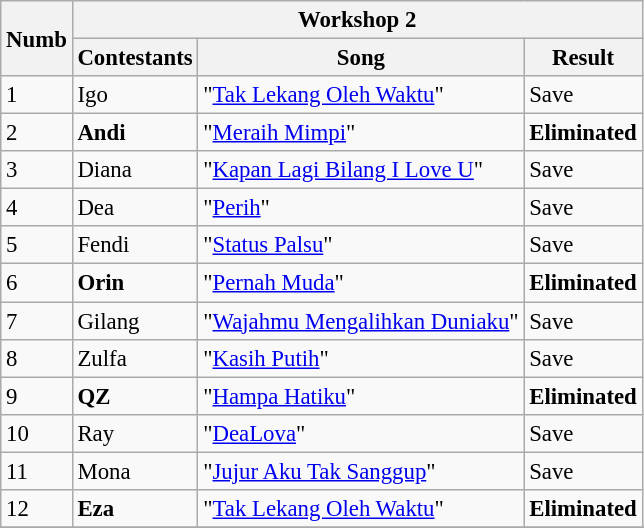<table class="wikitable" style="font-size:95%;">
<tr>
<th rowspan="2">Numb</th>
<th colspan="3">Workshop 2</th>
</tr>
<tr>
<th>Contestants</th>
<th>Song </th>
<th>Result</th>
</tr>
<tr>
<td>1</td>
<td>Igo</td>
<td>"<a href='#'>Tak Lekang Oleh Waktu</a>" </td>
<td>Save</td>
</tr>
<tr>
<td>2</td>
<td><strong>Andi</strong></td>
<td>"<a href='#'>Meraih Mimpi</a>" </td>
<td><strong>Eliminated</strong></td>
</tr>
<tr>
<td>3</td>
<td>Diana</td>
<td>"<a href='#'>Kapan Lagi Bilang I Love U</a>" </td>
<td>Save</td>
</tr>
<tr>
<td>4</td>
<td>Dea</td>
<td>"<a href='#'>Perih</a>" </td>
<td>Save</td>
</tr>
<tr>
<td>5</td>
<td>Fendi</td>
<td>"<a href='#'>Status Palsu</a>" </td>
<td>Save</td>
</tr>
<tr>
<td>6</td>
<td><strong>Orin</strong></td>
<td>"<a href='#'>Pernah Muda</a>" </td>
<td><strong>Eliminated</strong></td>
</tr>
<tr>
<td>7</td>
<td>Gilang</td>
<td>"<a href='#'>Wajahmu Mengalihkan Duniaku</a>" </td>
<td>Save</td>
</tr>
<tr>
<td>8</td>
<td>Zulfa</td>
<td>"<a href='#'>Kasih Putih</a>" </td>
<td>Save</td>
</tr>
<tr>
<td>9</td>
<td><strong>QZ</strong></td>
<td>"<a href='#'>Hampa Hatiku</a>" </td>
<td><strong>Eliminated</strong></td>
</tr>
<tr>
<td>10</td>
<td>Ray</td>
<td>"<a href='#'>DeaLova</a>" </td>
<td>Save</td>
</tr>
<tr>
<td>11</td>
<td>Mona</td>
<td>"<a href='#'>Jujur Aku Tak Sanggup</a>" </td>
<td>Save</td>
</tr>
<tr>
<td>12</td>
<td><strong>Eza</strong></td>
<td>"<a href='#'>Tak Lekang Oleh Waktu</a>" </td>
<td><strong>Eliminated</strong></td>
</tr>
<tr>
</tr>
</table>
